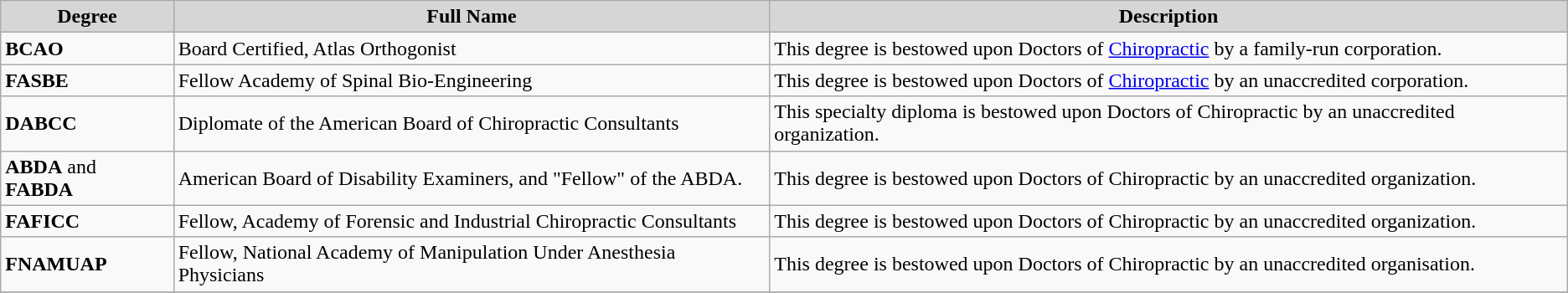<table class="sortable wikitable">
<tr align="center" bgcolor="#d6d6d6">
<td class="unsortable"><strong>Degree</strong></td>
<td><strong>Full Name</strong></td>
<td><strong>Description</strong></td>
</tr>
<tr>
<td><strong>BCAO</strong></td>
<td>Board Certified, Atlas Orthogonist</td>
<td>This degree is bestowed upon Doctors of <a href='#'>Chiropractic</a> by a family-run corporation.</td>
</tr>
<tr>
<td><strong>FASBE</strong></td>
<td>Fellow Academy of Spinal Bio-Engineering</td>
<td>This degree is bestowed upon Doctors of <a href='#'>Chiropractic</a> by an unaccredited corporation.</td>
</tr>
<tr>
<td><strong>DABCC</strong></td>
<td>Diplomate of the American Board of Chiropractic Consultants</td>
<td>This specialty diploma is bestowed upon Doctors of Chiropractic by an unaccredited organization.</td>
</tr>
<tr>
<td><strong>ABDA</strong> and <strong>FABDA</strong></td>
<td>American Board of Disability Examiners, and "Fellow" of the ABDA.</td>
<td>This degree is bestowed upon Doctors of Chiropractic by an unaccredited organization.</td>
</tr>
<tr>
<td><strong>FAFICC</strong></td>
<td>Fellow, Academy of Forensic and Industrial Chiropractic Consultants</td>
<td>This degree is bestowed upon Doctors of Chiropractic by an unaccredited organization.</td>
</tr>
<tr>
<td><strong>FNAMUAP</strong></td>
<td>Fellow, National Academy of Manipulation Under Anesthesia Physicians</td>
<td>This degree is bestowed upon Doctors of Chiropractic by an unaccredited organisation.</td>
</tr>
<tr>
</tr>
</table>
